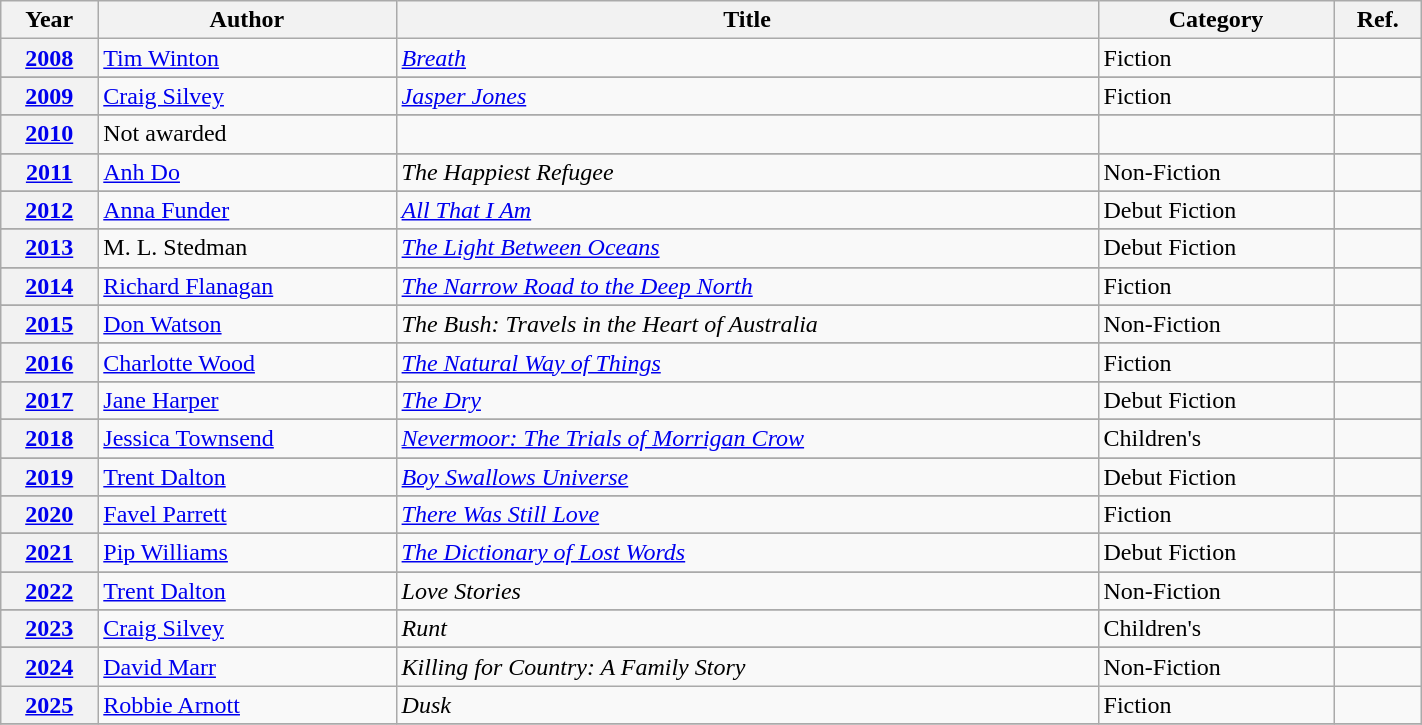<table class="wikitable" width="75%">
<tr>
<th>Year</th>
<th>Author</th>
<th>Title</th>
<th>Category</th>
<th>Ref.</th>
</tr>
<tr>
<th><a href='#'>2008</a></th>
<td><a href='#'>Tim Winton</a></td>
<td><em><a href='#'>Breath</a></em></td>
<td>Fiction</td>
<td></td>
</tr>
<tr>
</tr>
<tr>
<th><a href='#'>2009</a></th>
<td><a href='#'>Craig Silvey</a></td>
<td><em><a href='#'>Jasper Jones</a></em></td>
<td>Fiction</td>
<td></td>
</tr>
<tr>
</tr>
<tr>
<th><a href='#'>2010</a></th>
<td>Not awarded</td>
<td></td>
<td></td>
<td></td>
</tr>
<tr>
</tr>
<tr>
<th><a href='#'>2011</a></th>
<td><a href='#'>Anh Do</a></td>
<td><em>The Happiest Refugee</em></td>
<td>Non-Fiction</td>
<td></td>
</tr>
<tr>
</tr>
<tr>
<th><a href='#'>2012</a></th>
<td><a href='#'>Anna Funder</a></td>
<td><em><a href='#'>All That I Am</a></em></td>
<td>Debut Fiction</td>
<td></td>
</tr>
<tr>
</tr>
<tr>
<th><a href='#'>2013</a></th>
<td>M. L. Stedman</td>
<td><em><a href='#'>The Light Between Oceans</a></em></td>
<td>Debut Fiction</td>
<td></td>
</tr>
<tr>
</tr>
<tr>
<th><a href='#'>2014</a></th>
<td><a href='#'>Richard Flanagan</a></td>
<td><em><a href='#'>The Narrow Road to the Deep North</a></em></td>
<td>Fiction</td>
<td></td>
</tr>
<tr>
</tr>
<tr>
<th><a href='#'>2015</a></th>
<td><a href='#'>Don Watson</a></td>
<td><em>The Bush: Travels in the Heart of Australia</em></td>
<td>Non-Fiction</td>
<td></td>
</tr>
<tr>
</tr>
<tr>
<th><a href='#'>2016</a></th>
<td><a href='#'>Charlotte Wood</a></td>
<td><em><a href='#'>The Natural Way of Things</a></em></td>
<td>Fiction</td>
<td></td>
</tr>
<tr>
</tr>
<tr>
<th><a href='#'>2017</a></th>
<td><a href='#'>Jane Harper</a></td>
<td><em><a href='#'>The Dry</a></em></td>
<td>Debut Fiction</td>
<td></td>
</tr>
<tr>
</tr>
<tr>
<th><a href='#'>2018</a></th>
<td><a href='#'>Jessica Townsend</a></td>
<td><em><a href='#'>Nevermoor: The Trials of Morrigan Crow</a></em></td>
<td>Children's</td>
<td></td>
</tr>
<tr>
</tr>
<tr>
<th><a href='#'>2019</a></th>
<td><a href='#'>Trent Dalton</a></td>
<td><em><a href='#'>Boy Swallows Universe</a></em></td>
<td>Debut Fiction</td>
<td></td>
</tr>
<tr>
</tr>
<tr>
<th><a href='#'>2020</a></th>
<td><a href='#'>Favel Parrett</a></td>
<td><em><a href='#'>There Was Still Love</a></em></td>
<td>Fiction</td>
<td></td>
</tr>
<tr>
</tr>
<tr>
<th><a href='#'>2021</a></th>
<td><a href='#'>Pip Williams</a></td>
<td><em><a href='#'>The Dictionary of Lost Words</a></em></td>
<td>Debut Fiction</td>
<td></td>
</tr>
<tr>
</tr>
<tr>
<th><a href='#'>2022</a></th>
<td><a href='#'>Trent Dalton</a></td>
<td><em>Love Stories</em></td>
<td>Non-Fiction</td>
<td></td>
</tr>
<tr>
</tr>
<tr>
<th><a href='#'>2023</a></th>
<td><a href='#'>Craig Silvey</a></td>
<td><em>Runt</em></td>
<td>Children's</td>
<td></td>
</tr>
<tr>
</tr>
<tr>
<th><a href='#'>2024</a></th>
<td><a href='#'>David Marr</a></td>
<td><em>Killing for Country: A Family Story</em></td>
<td>Non-Fiction</td>
<td></td>
</tr>
<tr>
<th><a href='#'>2025</a></th>
<td><a href='#'>Robbie Arnott</a></td>
<td><em>Dusk</em></td>
<td>Fiction</td>
<td></td>
</tr>
<tr>
</tr>
</table>
